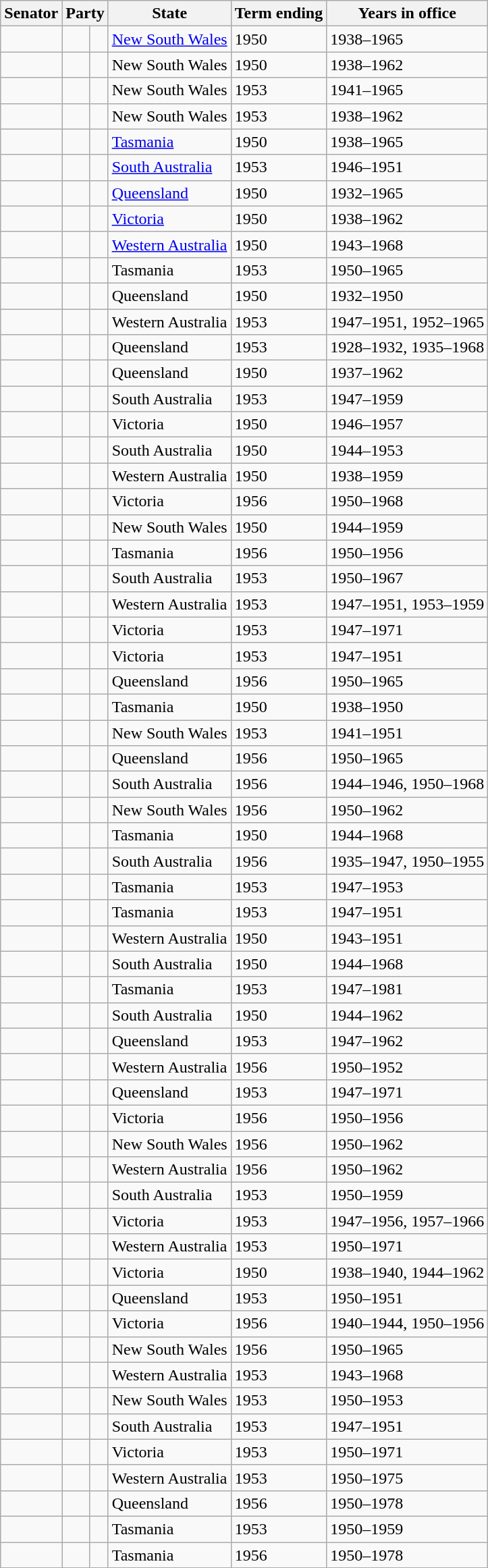<table class="wikitable sortable">
<tr>
<th>Senator</th>
<th colspan=2>Party</th>
<th>State</th>
<th>Term ending</th>
<th>Years in office</th>
</tr>
<tr>
<td></td>
<td> </td>
<td></td>
<td><a href='#'>New South Wales</a></td>
<td>1950</td>
<td>1938–1965</td>
</tr>
<tr>
<td></td>
<td> </td>
<td></td>
<td>New South Wales</td>
<td>1950</td>
<td>1938–1962</td>
</tr>
<tr>
<td></td>
<td> </td>
<td></td>
<td>New South Wales</td>
<td>1953</td>
<td>1941–1965</td>
</tr>
<tr>
<td></td>
<td> </td>
<td></td>
<td>New South Wales</td>
<td>1953</td>
<td>1938–1962</td>
</tr>
<tr>
<td></td>
<td> </td>
<td></td>
<td><a href='#'>Tasmania</a></td>
<td>1950</td>
<td>1938–1965</td>
</tr>
<tr>
<td></td>
<td> </td>
<td></td>
<td><a href='#'>South Australia</a></td>
<td>1953</td>
<td>1946–1951</td>
</tr>
<tr>
<td> </td>
<td> </td>
<td></td>
<td><a href='#'>Queensland</a></td>
<td>1950</td>
<td>1932–1965</td>
</tr>
<tr>
<td></td>
<td> </td>
<td></td>
<td><a href='#'>Victoria</a></td>
<td>1950</td>
<td>1938–1962</td>
</tr>
<tr>
<td></td>
<td> </td>
<td></td>
<td><a href='#'>Western Australia</a></td>
<td>1950</td>
<td>1943–1968</td>
</tr>
<tr>
<td></td>
<td> </td>
<td></td>
<td>Tasmania</td>
<td>1953 </td>
<td>1950–1965</td>
</tr>
<tr>
<td> </td>
<td> </td>
<td></td>
<td>Queensland</td>
<td>1950</td>
<td>1932–1950</td>
</tr>
<tr>
<td></td>
<td> </td>
<td></td>
<td>Western Australia</td>
<td>1953</td>
<td>1947–1951, 1952–1965</td>
</tr>
<tr>
<td></td>
<td> </td>
<td></td>
<td>Queensland</td>
<td>1953</td>
<td>1928–1932, 1935–1968</td>
</tr>
<tr>
<td></td>
<td> </td>
<td></td>
<td>Queensland</td>
<td>1950</td>
<td>1937–1962</td>
</tr>
<tr>
<td></td>
<td> </td>
<td></td>
<td>South Australia</td>
<td>1953</td>
<td>1947–1959</td>
</tr>
<tr>
<td></td>
<td> </td>
<td></td>
<td>Victoria</td>
<td>1950</td>
<td>1946–1957</td>
</tr>
<tr>
<td></td>
<td> </td>
<td></td>
<td>South Australia</td>
<td>1950</td>
<td>1944–1953</td>
</tr>
<tr>
<td></td>
<td> </td>
<td></td>
<td>Western Australia</td>
<td>1950</td>
<td>1938–1959</td>
</tr>
<tr>
<td></td>
<td> </td>
<td></td>
<td>Victoria</td>
<td>1956 </td>
<td>1950–1968</td>
</tr>
<tr>
<td></td>
<td> </td>
<td></td>
<td>New South Wales</td>
<td>1950</td>
<td>1944–1959</td>
</tr>
<tr>
<td></td>
<td> </td>
<td></td>
<td>Tasmania</td>
<td>1956 </td>
<td>1950–1956</td>
</tr>
<tr>
<td></td>
<td> </td>
<td></td>
<td>South Australia</td>
<td>1953 </td>
<td>1950–1967</td>
</tr>
<tr>
<td></td>
<td> </td>
<td></td>
<td>Western Australia</td>
<td>1953</td>
<td>1947–1951, 1953–1959</td>
</tr>
<tr>
<td></td>
<td> </td>
<td></td>
<td>Victoria</td>
<td>1953</td>
<td>1947–1971</td>
</tr>
<tr>
<td></td>
<td> </td>
<td></td>
<td>Victoria</td>
<td>1953</td>
<td>1947–1951</td>
</tr>
<tr>
<td></td>
<td> </td>
<td></td>
<td>Queensland</td>
<td>1956 </td>
<td>1950–1965</td>
</tr>
<tr>
<td></td>
<td> </td>
<td></td>
<td>Tasmania</td>
<td>1950</td>
<td>1938–1950</td>
</tr>
<tr>
<td></td>
<td> </td>
<td></td>
<td>New South Wales</td>
<td>1953</td>
<td>1941–1951</td>
</tr>
<tr>
<td></td>
<td> </td>
<td></td>
<td>Queensland</td>
<td>1956 </td>
<td>1950–1965</td>
</tr>
<tr>
<td></td>
<td> </td>
<td></td>
<td>South Australia</td>
<td>1956 </td>
<td>1944–1946, 1950–1968</td>
</tr>
<tr>
<td></td>
<td> </td>
<td></td>
<td>New South Wales</td>
<td>1956 </td>
<td>1950–1962</td>
</tr>
<tr>
<td></td>
<td> </td>
<td></td>
<td>Tasmania</td>
<td>1950</td>
<td>1944–1968</td>
</tr>
<tr>
<td></td>
<td> </td>
<td></td>
<td>South Australia</td>
<td>1956 </td>
<td>1935–1947, 1950–1955</td>
</tr>
<tr>
<td></td>
<td> </td>
<td></td>
<td>Tasmania</td>
<td>1953</td>
<td>1947–1953</td>
</tr>
<tr>
<td></td>
<td> </td>
<td></td>
<td>Tasmania</td>
<td>1953</td>
<td>1947–1951</td>
</tr>
<tr>
<td></td>
<td> </td>
<td></td>
<td>Western Australia</td>
<td>1950</td>
<td>1943–1951</td>
</tr>
<tr>
<td></td>
<td> </td>
<td></td>
<td>South Australia</td>
<td>1950</td>
<td>1944–1968</td>
</tr>
<tr>
<td></td>
<td> </td>
<td></td>
<td>Tasmania</td>
<td>1953</td>
<td>1947–1981</td>
</tr>
<tr>
<td></td>
<td> </td>
<td></td>
<td>South Australia</td>
<td>1950</td>
<td>1944–1962</td>
</tr>
<tr>
<td></td>
<td> </td>
<td></td>
<td>Queensland</td>
<td>1953</td>
<td>1947–1962</td>
</tr>
<tr>
<td></td>
<td> </td>
<td></td>
<td>Western Australia</td>
<td>1956 </td>
<td>1950–1952</td>
</tr>
<tr>
<td></td>
<td> </td>
<td></td>
<td>Queensland</td>
<td>1953</td>
<td>1947–1971</td>
</tr>
<tr>
<td></td>
<td> </td>
<td></td>
<td>Victoria</td>
<td>1956 </td>
<td>1950–1956</td>
</tr>
<tr>
<td></td>
<td> </td>
<td></td>
<td>New South Wales</td>
<td>1956 </td>
<td>1950–1962</td>
</tr>
<tr>
<td></td>
<td> </td>
<td></td>
<td>Western Australia</td>
<td>1956 </td>
<td>1950–1962</td>
</tr>
<tr>
<td></td>
<td> </td>
<td></td>
<td>South Australia</td>
<td>1953 </td>
<td>1950–1959</td>
</tr>
<tr>
<td></td>
<td> </td>
<td></td>
<td>Victoria</td>
<td>1953</td>
<td>1947–1956, 1957–1966</td>
</tr>
<tr>
<td></td>
<td> </td>
<td></td>
<td>Western Australia</td>
<td>1953 </td>
<td>1950–1971</td>
</tr>
<tr>
<td></td>
<td> </td>
<td></td>
<td>Victoria</td>
<td>1950</td>
<td>1938–1940, 1944–1962</td>
</tr>
<tr>
<td></td>
<td> </td>
<td></td>
<td>Queensland</td>
<td>1953 </td>
<td>1950–1951</td>
</tr>
<tr>
<td></td>
<td> </td>
<td></td>
<td>Victoria</td>
<td>1956 </td>
<td>1940–1944, 1950–1956</td>
</tr>
<tr>
<td></td>
<td> </td>
<td></td>
<td>New South Wales</td>
<td>1956 </td>
<td>1950–1965</td>
</tr>
<tr>
<td></td>
<td> </td>
<td></td>
<td>Western Australia</td>
<td>1953</td>
<td>1943–1968</td>
</tr>
<tr>
<td></td>
<td> </td>
<td></td>
<td>New South Wales</td>
<td>1953 </td>
<td>1950–1953</td>
</tr>
<tr>
<td></td>
<td> </td>
<td></td>
<td>South Australia</td>
<td>1953</td>
<td>1947–1951</td>
</tr>
<tr>
<td></td>
<td> </td>
<td></td>
<td>Victoria</td>
<td>1953 </td>
<td>1950–1971</td>
</tr>
<tr>
<td></td>
<td> </td>
<td></td>
<td>Western Australia</td>
<td>1953 </td>
<td>1950–1975</td>
</tr>
<tr>
<td></td>
<td> </td>
<td></td>
<td>Queensland</td>
<td>1956 </td>
<td>1950–1978</td>
</tr>
<tr>
<td></td>
<td> </td>
<td></td>
<td>Tasmania</td>
<td>1953 </td>
<td>1950–1959</td>
</tr>
<tr>
<td></td>
<td> </td>
<td></td>
<td>Tasmania</td>
<td>1956 </td>
<td>1950–1978</td>
</tr>
</table>
